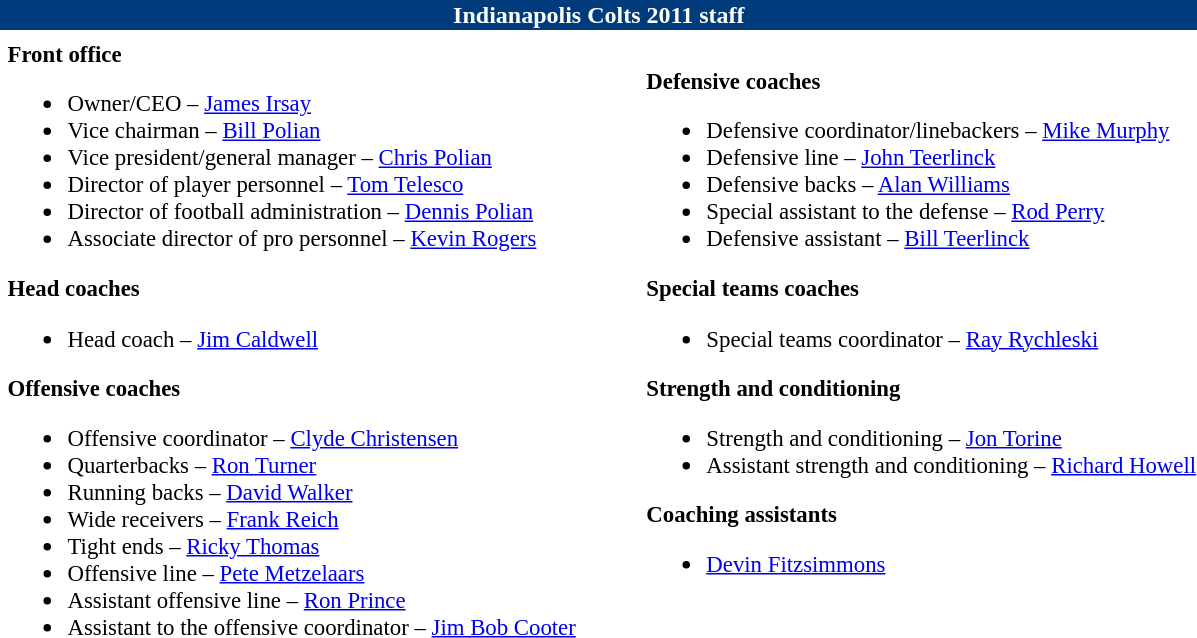<table class="toccolours" style="text-align: left;">
<tr>
<th colspan="7" style="background:#003b7b; color:white; text-align: center;">Indianapolis Colts 2011 staff</th>
</tr>
<tr>
<td colspan=7 align="right"></td>
</tr>
<tr>
<td valign="top"></td>
<td style="font-size: 95%;" valign="top"><strong>Front office</strong><br><ul><li>Owner/CEO – <a href='#'>James Irsay</a></li><li>Vice chairman – <a href='#'>Bill Polian</a></li><li>Vice president/general manager – <a href='#'>Chris Polian</a></li><li>Director of player personnel – <a href='#'>Tom Telesco</a></li><li>Director of football administration – <a href='#'>Dennis Polian</a></li><li>Associate director of pro personnel – <a href='#'>Kevin Rogers</a></li></ul><strong>Head coaches</strong><ul><li>Head coach – <a href='#'>Jim Caldwell</a></li></ul><strong>Offensive coaches</strong><ul><li>Offensive coordinator – <a href='#'>Clyde Christensen</a></li><li>Quarterbacks – <a href='#'>Ron Turner</a></li><li>Running backs – <a href='#'>David Walker</a></li><li>Wide receivers – <a href='#'>Frank Reich</a></li><li>Tight ends – <a href='#'>Ricky Thomas</a></li><li>Offensive line – <a href='#'>Pete Metzelaars</a></li><li>Assistant offensive line – <a href='#'>Ron Prince</a></li><li>Assistant to the offensive coordinator – <a href='#'>Jim Bob Cooter</a></li></ul></td>
<td width="35"> </td>
<td valign="top"></td>
<td style="font-size: 95%;" valign="top"><br><strong>Defensive coaches</strong><ul><li>Defensive coordinator/linebackers – <a href='#'>Mike Murphy</a></li><li>Defensive line – <a href='#'>John Teerlinck</a></li><li>Defensive backs – <a href='#'>Alan Williams</a></li><li>Special assistant to the defense – <a href='#'>Rod Perry</a></li><li>Defensive assistant – <a href='#'>Bill Teerlinck</a></li></ul><strong>Special teams coaches</strong><ul><li>Special teams coordinator – <a href='#'>Ray Rychleski</a></li></ul><strong>Strength and conditioning</strong><ul><li>Strength and conditioning – <a href='#'>Jon Torine</a></li><li>Assistant strength and conditioning – <a href='#'>Richard Howell</a></li></ul><strong>Coaching assistants</strong><ul><li><a href='#'>Devin Fitzsimmons</a></li></ul></td>
</tr>
</table>
